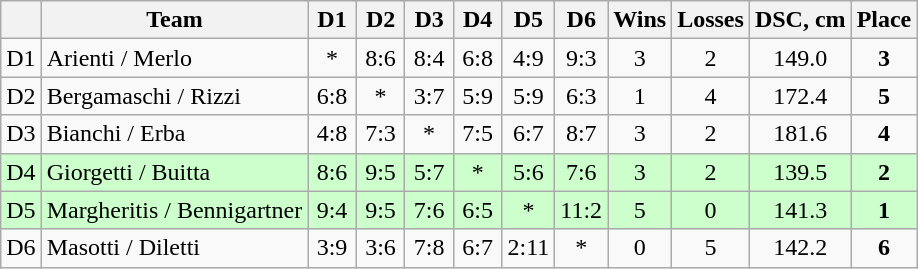<table class="wikitable" style="text-align:center">
<tr>
<th></th>
<th>Team</th>
<th width="25">D1</th>
<th width="25">D2</th>
<th width="25">D3</th>
<th width="25">D4</th>
<th width="25">D5</th>
<th width="25">D6</th>
<th width="20">Wins</th>
<th width="20">Losses</th>
<th>DSC, cm</th>
<th>Place</th>
</tr>
<tr>
<td>D1</td>
<td align=left>Arienti / Merlo</td>
<td>*</td>
<td>8:6</td>
<td>8:4</td>
<td>6:8</td>
<td>4:9</td>
<td>9:3</td>
<td>3</td>
<td>2</td>
<td>149.0</td>
<td><strong>3</strong></td>
</tr>
<tr>
<td>D2</td>
<td align=left>Bergamaschi / Rizzi</td>
<td>6:8</td>
<td>*</td>
<td>3:7</td>
<td>5:9</td>
<td>5:9</td>
<td>6:3</td>
<td>1</td>
<td>4</td>
<td>172.4</td>
<td><strong>5</strong></td>
</tr>
<tr>
<td>D3</td>
<td align=left>Bianchi / Erba</td>
<td>4:8</td>
<td>7:3</td>
<td>*</td>
<td>7:5</td>
<td>6:7</td>
<td>8:7</td>
<td>3</td>
<td>2</td>
<td>181.6</td>
<td><strong>4</strong></td>
</tr>
<tr bgcolor=#cfc>
<td>D4</td>
<td align=left>Giorgetti / Buitta</td>
<td>8:6</td>
<td>9:5</td>
<td>5:7</td>
<td>*</td>
<td>5:6</td>
<td>7:6</td>
<td>3</td>
<td>2</td>
<td>139.5</td>
<td><strong>2</strong></td>
</tr>
<tr bgcolor=#cfc>
<td>D5</td>
<td align=left>Margheritis / Bennigartner</td>
<td>9:4</td>
<td>9:5</td>
<td>7:6</td>
<td>6:5</td>
<td>*</td>
<td>11:2</td>
<td>5</td>
<td>0</td>
<td>141.3</td>
<td><strong>1</strong></td>
</tr>
<tr>
<td>D6</td>
<td align=left>Masotti / Diletti</td>
<td>3:9</td>
<td>3:6</td>
<td>7:8</td>
<td>6:7</td>
<td>2:11</td>
<td>*</td>
<td>0</td>
<td>5</td>
<td>142.2</td>
<td><strong>6</strong></td>
</tr>
</table>
